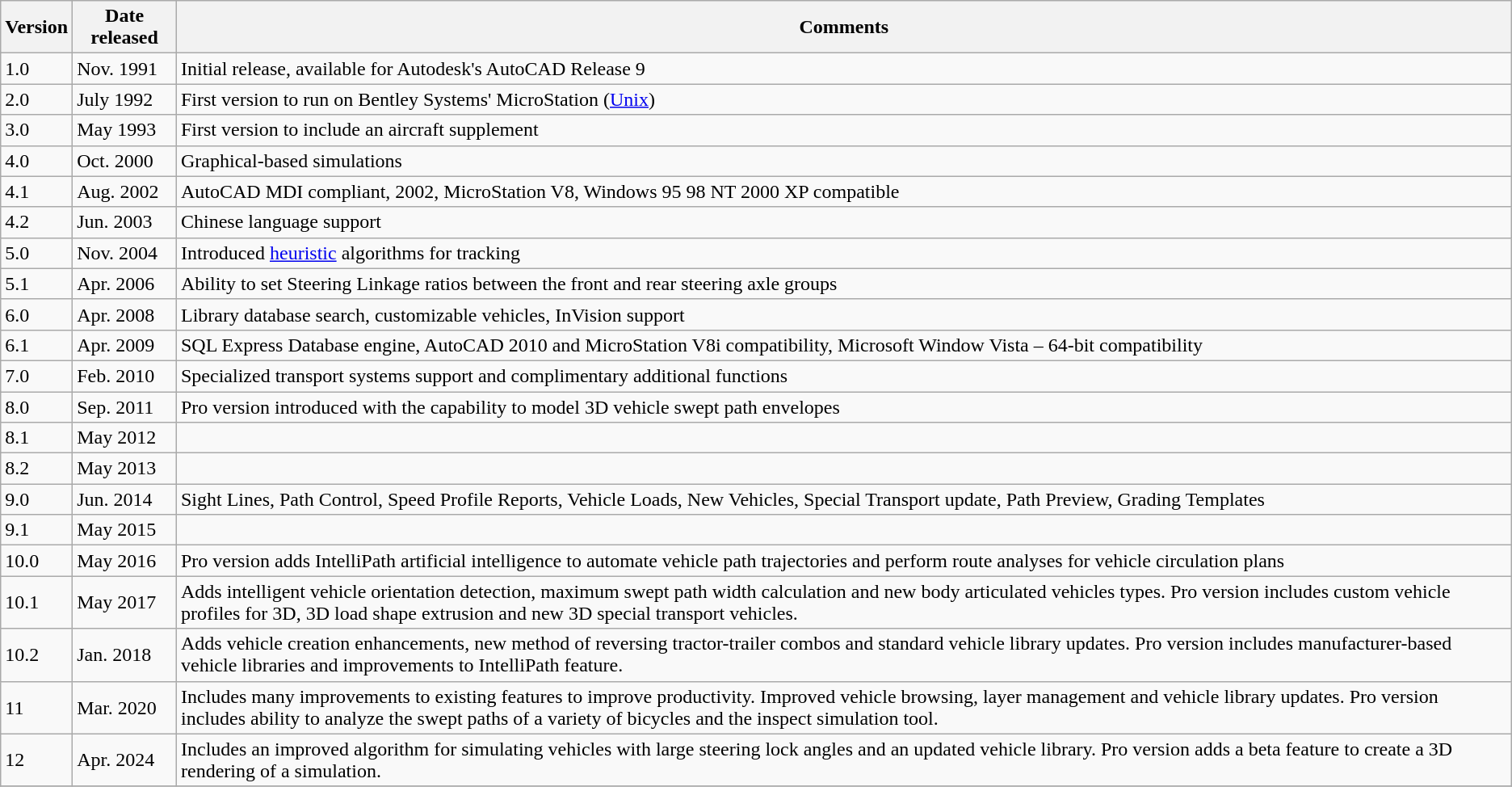<table class="wikitable">
<tr>
<th>Version</th>
<th>Date released</th>
<th>Comments</th>
</tr>
<tr>
<td>1.0</td>
<td>Nov. 1991</td>
<td>Initial release, available for Autodesk's AutoCAD Release 9</td>
</tr>
<tr>
<td>2.0</td>
<td>July 1992</td>
<td>First version to run on Bentley Systems' MicroStation (<a href='#'>Unix</a>)</td>
</tr>
<tr>
<td>3.0</td>
<td>May 1993</td>
<td>First version to include an aircraft supplement</td>
</tr>
<tr>
<td>4.0</td>
<td>Oct. 2000</td>
<td>Graphical-based simulations</td>
</tr>
<tr>
<td>4.1</td>
<td>Aug. 2002</td>
<td>AutoCAD MDI compliant, 2002, MicroStation V8, Windows 95 98 NT 2000 XP compatible</td>
</tr>
<tr>
<td>4.2</td>
<td>Jun. 2003</td>
<td>Chinese language support</td>
</tr>
<tr>
<td>5.0</td>
<td>Nov. 2004</td>
<td>Introduced <a href='#'>heuristic</a> algorithms for tracking</td>
</tr>
<tr>
<td>5.1</td>
<td>Apr. 2006</td>
<td>Ability to set Steering Linkage ratios between the front and rear steering axle groups</td>
</tr>
<tr>
<td>6.0</td>
<td>Apr. 2008</td>
<td>Library database search, customizable vehicles, InVision support</td>
</tr>
<tr>
<td>6.1</td>
<td>Apr. 2009</td>
<td>SQL Express Database engine, AutoCAD 2010 and MicroStation V8i compatibility, Microsoft Window Vista – 64-bit compatibility</td>
</tr>
<tr>
<td>7.0</td>
<td>Feb. 2010</td>
<td>Specialized transport systems support and complimentary additional functions</td>
</tr>
<tr>
<td>8.0</td>
<td>Sep. 2011</td>
<td>Pro version introduced with the capability to model 3D vehicle swept path envelopes</td>
</tr>
<tr>
<td>8.1</td>
<td>May 2012</td>
<td></td>
</tr>
<tr>
<td>8.2</td>
<td>May 2013</td>
<td></td>
</tr>
<tr>
<td>9.0</td>
<td>Jun. 2014</td>
<td>Sight Lines, Path Control, Speed Profile Reports, Vehicle Loads, New Vehicles, Special Transport update, Path Preview, Grading Templates</td>
</tr>
<tr>
<td>9.1</td>
<td>May 2015</td>
<td></td>
</tr>
<tr>
<td>10.0</td>
<td>May 2016</td>
<td>Pro version adds IntelliPath artificial intelligence to automate vehicle path trajectories and perform route analyses for vehicle circulation plans</td>
</tr>
<tr>
<td>10.1</td>
<td>May 2017</td>
<td>Adds intelligent vehicle orientation detection, maximum swept path width calculation and new body articulated vehicles types. Pro version includes custom vehicle profiles for 3D, 3D load shape extrusion and new 3D special transport vehicles.</td>
</tr>
<tr>
<td>10.2</td>
<td>Jan. 2018</td>
<td>Adds vehicle creation enhancements, new method of reversing tractor-trailer combos and standard vehicle library updates. Pro version includes manufacturer-based vehicle libraries and improvements to IntelliPath feature.</td>
</tr>
<tr>
<td>11</td>
<td>Mar. 2020</td>
<td>Includes many improvements to existing features to improve productivity. Improved vehicle browsing, layer management and vehicle library updates. Pro version includes ability to analyze the swept paths of a variety of bicycles and the inspect simulation tool.</td>
</tr>
<tr>
<td>12</td>
<td>Apr. 2024</td>
<td>Includes an improved algorithm for simulating vehicles with large steering lock angles and an updated vehicle library. Pro version adds a beta feature to create a 3D rendering of a simulation.</td>
</tr>
<tr>
</tr>
</table>
